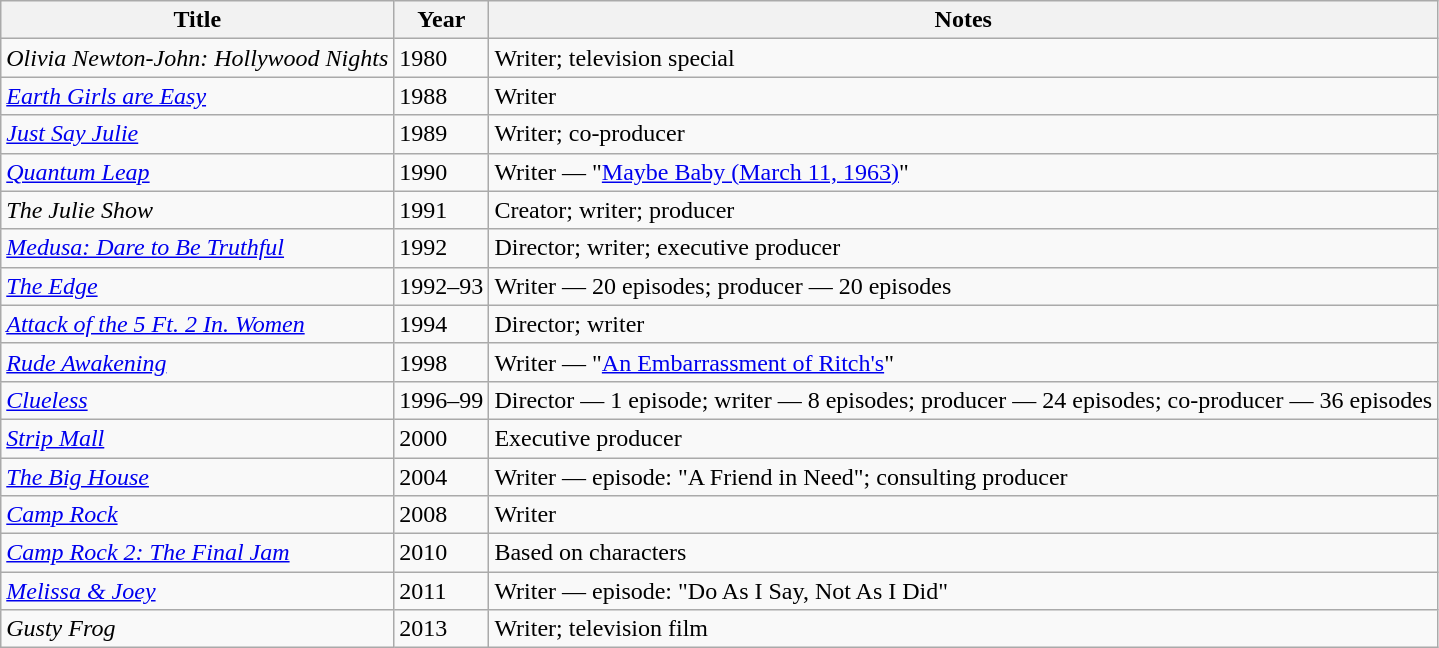<table class="wikitable plainrowheaders sortable">
<tr>
<th scope="col">Title</th>
<th scope="col">Year</th>
<th scope="col">Notes</th>
</tr>
<tr>
<td scope="row"><em>Olivia Newton-John: Hollywood Nights</em></td>
<td>1980</td>
<td>Writer; television special</td>
</tr>
<tr>
<td scope="row"><em><a href='#'>Earth Girls are Easy</a></em></td>
<td>1988</td>
<td>Writer</td>
</tr>
<tr>
<td scope="row"><em><a href='#'>Just Say Julie</a></em></td>
<td>1989</td>
<td>Writer; co-producer</td>
</tr>
<tr>
<td scope="row"><em><a href='#'>Quantum Leap</a></em></td>
<td>1990</td>
<td>Writer — "<a href='#'>Maybe Baby (March 11, 1963)</a>"</td>
</tr>
<tr>
<td scope="row"><em>The Julie Show</em></td>
<td>1991</td>
<td>Creator; writer; producer</td>
</tr>
<tr>
<td scope="row"><em><a href='#'>Medusa: Dare to Be Truthful</a></em></td>
<td>1992</td>
<td>Director; writer; executive producer</td>
</tr>
<tr>
<td scope="row"><em><a href='#'>The Edge</a></em></td>
<td>1992–93</td>
<td>Writer — 20 episodes; producer — 20 episodes</td>
</tr>
<tr>
<td scope="row"><em><a href='#'>Attack of the 5 Ft. 2 In. Women</a></em></td>
<td>1994</td>
<td>Director; writer</td>
</tr>
<tr>
<td scope="row"><em><a href='#'>Rude Awakening</a></em></td>
<td>1998</td>
<td>Writer — "<a href='#'>An Embarrassment of Ritch's</a>"</td>
</tr>
<tr>
<td scope="row"><em><a href='#'>Clueless</a></em></td>
<td>1996–99</td>
<td>Director — 1 episode; writer — 8 episodes; producer — 24 episodes; co-producer — 36 episodes</td>
</tr>
<tr>
<td scope="row"><em><a href='#'>Strip Mall</a></em></td>
<td>2000</td>
<td>Executive producer</td>
</tr>
<tr>
<td scope="row"><em><a href='#'>The Big House</a></em></td>
<td>2004</td>
<td>Writer — episode: "A Friend in Need"; consulting producer</td>
</tr>
<tr>
<td scope="row"><em><a href='#'>Camp Rock</a></em></td>
<td>2008</td>
<td>Writer</td>
</tr>
<tr>
<td scope="row"><em><a href='#'>Camp Rock 2: The Final Jam</a></em></td>
<td>2010</td>
<td>Based on characters</td>
</tr>
<tr>
<td scope="row"><em><a href='#'>Melissa & Joey</a></em></td>
<td>2011</td>
<td>Writer — episode: "Do As I Say, Not As I Did"</td>
</tr>
<tr>
<td scope="row"><em>Gusty Frog</em></td>
<td>2013</td>
<td>Writer; television film</td>
</tr>
</table>
